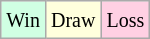<table class="wikitable">
<tr>
<td style="background-color: #d0ffe3;"><small>Win</small></td>
<td style="background-color: #ffffdd;"><small>Draw</small></td>
<td style="background-color: #ffd0e3;"><small>Loss</small></td>
</tr>
</table>
